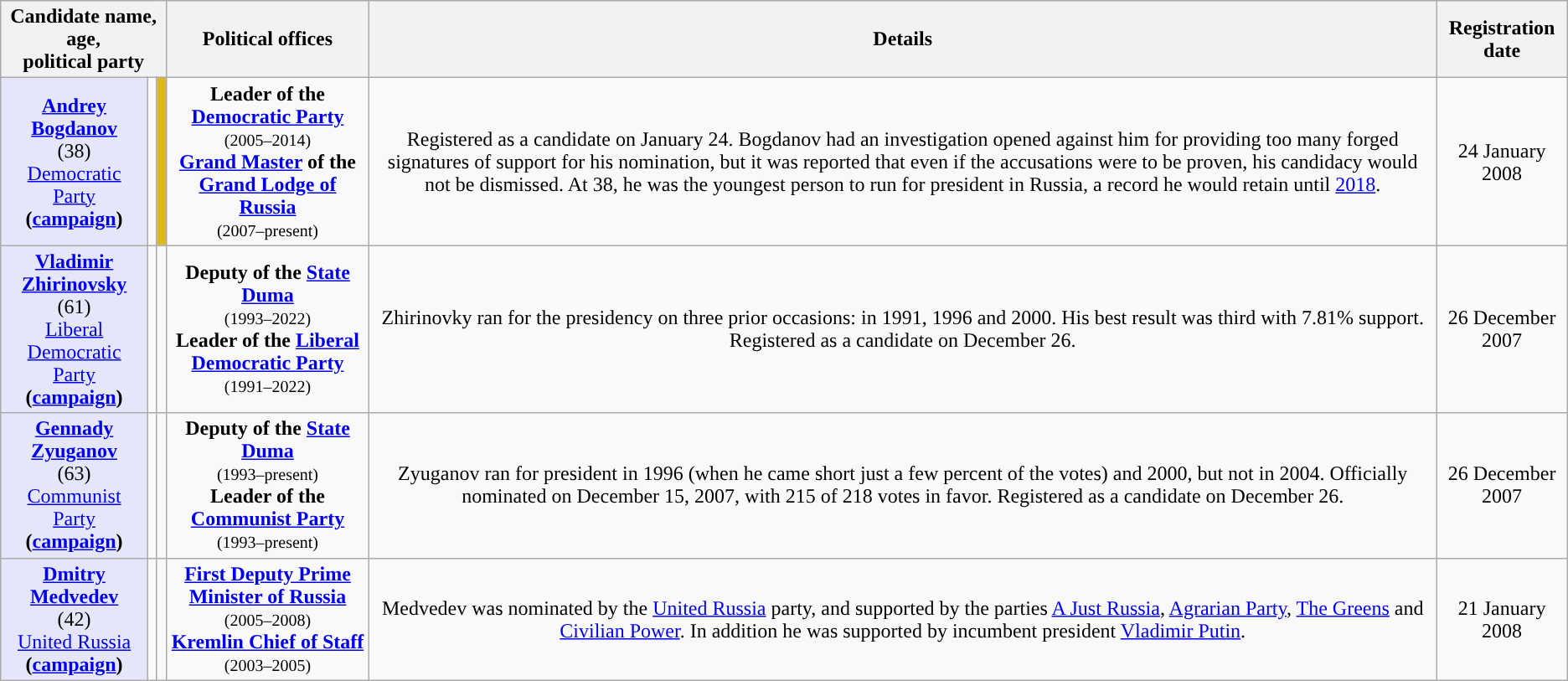<table class=wikitable style=text-align:center>
<tr>
<th colspan="3">Candidate name, age,<br>political party</th>
<th>Political offices</th>
<th>Details</th>
<th>Registration date</th>
</tr>
<tr>
<td style="background:lavender;"><strong><a href='#'>Andrey Bogdanov</a></strong><br>(38)<br><a href='#'>Democratic Party</a><br><strong>(<a href='#'>campaign</a>)</strong></td>
<td></td>
<td style="background-color:#DBB726;"></td>
<td><strong>Leader of the <a href='#'>Democratic Party</a></strong><br><small>(2005–2014)</small><br><strong><a href='#'>Grand Master</a> of the <a href='#'>Grand Lodge of Russia</a></strong><br><small>(2007–present)</small></td>
<td>Registered as a candidate on January 24. Bogdanov had an investigation opened against him for providing too many forged signatures of support for his nomination, but it was reported that even if the accusations were to be proven, his candidacy would not be dismissed. At 38, he was the youngest person to run for president in Russia, a record he would retain until <a href='#'>2018</a>.</td>
<td>24 January 2008</td>
</tr>
<tr>
<td style="background:lavender;"><strong><a href='#'>Vladimir Zhirinovsky</a></strong><br>(61)<br><a href='#'>Liberal Democratic Party</a><br><strong>(<a href='#'>campaign</a>)</strong></td>
<td></td>
<td style="background-color:"></td>
<td><strong>Deputy of the <a href='#'>State Duma</a></strong><br><small>(1993–2022)</small><br><strong>Leader of the <a href='#'>Liberal Democratic Party</a></strong><br><small>(1991–2022)</small></td>
<td>Zhirinovky ran for the presidency on three prior occasions: in 1991, 1996 and 2000. His best result was third with 7.81% support. Registered as a candidate on December 26.</td>
<td>26 December 2007</td>
</tr>
<tr>
<td style="background:lavender;"><strong><a href='#'>Gennady Zyuganov</a></strong><br>(63)<br><a href='#'>Communist Party</a><br><strong>(<a href='#'>campaign</a>)</strong></td>
<td></td>
<td style="background-color:"></td>
<td><strong>Deputy of the <a href='#'>State Duma</a></strong><br><small>(1993–present)</small><br><strong>Leader of the <a href='#'>Communist Party</a></strong><br><small>(1993–present)</small></td>
<td>Zyuganov ran for president in 1996 (when he came short just a few percent of the votes) and 2000, but not in 2004. Officially nominated on December 15, 2007, with 215 of 218 votes in favor. Registered as a candidate on December 26.</td>
<td>26 December 2007</td>
</tr>
<tr>
<td style="background:lavender;"><strong><a href='#'>Dmitry Medvedev</a></strong><br>(42)<br><a href='#'>United Russia</a><br><strong>(<a href='#'>campaign</a>)</strong></td>
<td></td>
<td style="background-color:"></td>
<td><strong><a href='#'>First Deputy Prime Minister of Russia</a></strong><br><small>(2005–2008)</small><br><strong><a href='#'>Kremlin Chief of Staff</a></strong><br><small>(2003–2005)</small></td>
<td>Medvedev was nominated by the <a href='#'>United Russia</a> party, and supported by the parties <a href='#'>A Just Russia</a>, <a href='#'>Agrarian Party</a>, <a href='#'>The Greens</a> and <a href='#'>Civilian Power</a>. In addition he was supported by incumbent president <a href='#'>Vladimir Putin</a>.</td>
<td>21 January 2008</td>
</tr>
</table>
